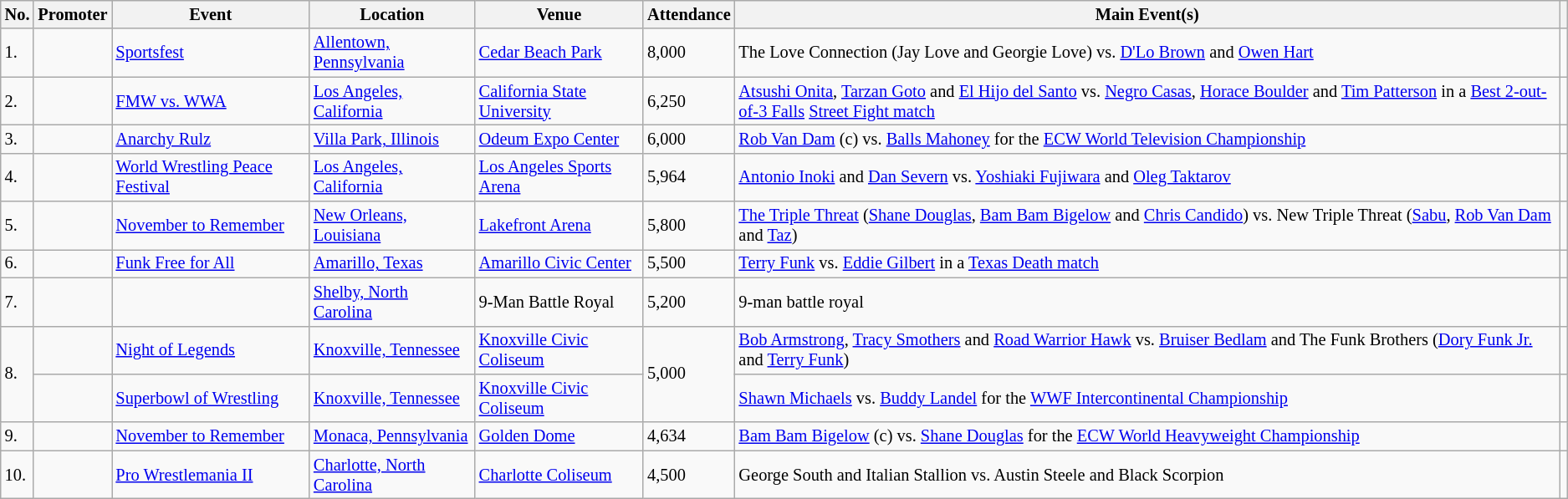<table class="wikitable sortable" style="font-size:85%;">
<tr>
<th>No.</th>
<th>Promoter</th>
<th>Event</th>
<th>Location</th>
<th>Venue</th>
<th>Attendance</th>
<th class=unsortable>Main Event(s)</th>
<th class=unsortable></th>
</tr>
<tr>
<td>1.</td>
<td></td>
<td><a href='#'>Sportsfest</a> <br> </td>
<td><a href='#'>Allentown, Pennsylvania</a></td>
<td><a href='#'>Cedar Beach Park</a></td>
<td>8,000</td>
<td>The Love Connection (Jay Love and Georgie Love) vs. <a href='#'>D'Lo Brown</a> and <a href='#'>Owen Hart</a></td>
<td></td>
</tr>
<tr>
<td>2.</td>
<td></td>
<td><a href='#'>FMW vs. WWA</a> <br> </td>
<td><a href='#'>Los Angeles, California</a></td>
<td><a href='#'>California State University</a></td>
<td>6,250</td>
<td><a href='#'>Atsushi Onita</a>, <a href='#'>Tarzan Goto</a> and <a href='#'>El Hijo del Santo</a> vs. <a href='#'>Negro Casas</a>, <a href='#'>Horace Boulder</a> and <a href='#'>Tim Patterson</a> in a <a href='#'>Best 2-out-of-3 Falls</a> <a href='#'>Street Fight match</a></td>
<td></td>
</tr>
<tr>
<td>3.</td>
<td></td>
<td><a href='#'>Anarchy Rulz</a> <br> </td>
<td><a href='#'>Villa Park, Illinois</a></td>
<td><a href='#'>Odeum Expo Center</a></td>
<td>6,000</td>
<td><a href='#'>Rob Van Dam</a> (c) vs. <a href='#'>Balls Mahoney</a> for the <a href='#'>ECW World Television Championship</a></td>
<td></td>
</tr>
<tr>
<td>4.</td>
<td></td>
<td><a href='#'>World Wrestling Peace Festival</a> <br> </td>
<td><a href='#'>Los Angeles, California</a></td>
<td><a href='#'>Los Angeles Sports Arena</a></td>
<td>5,964</td>
<td><a href='#'>Antonio Inoki</a> and <a href='#'>Dan Severn</a> vs. <a href='#'>Yoshiaki Fujiwara</a> and <a href='#'>Oleg Taktarov</a></td>
<td></td>
</tr>
<tr>
<td>5.</td>
<td></td>
<td><a href='#'>November to Remember</a> <br> </td>
<td><a href='#'>New Orleans, Louisiana</a></td>
<td><a href='#'>Lakefront Arena</a></td>
<td>5,800</td>
<td><a href='#'>The Triple Threat</a> (<a href='#'>Shane Douglas</a>, <a href='#'>Bam Bam Bigelow</a> and <a href='#'>Chris Candido</a>) vs. New Triple Threat (<a href='#'>Sabu</a>, <a href='#'>Rob Van Dam</a> and <a href='#'>Taz</a>)</td>
<td></td>
</tr>
<tr>
<td>6.</td>
<td></td>
<td><a href='#'>Funk Free for All</a> <br> </td>
<td><a href='#'>Amarillo, Texas</a></td>
<td><a href='#'>Amarillo Civic Center</a></td>
<td>5,500</td>
<td><a href='#'>Terry Funk</a> vs. <a href='#'>Eddie Gilbert</a> in a <a href='#'>Texas Death match</a></td>
<td></td>
</tr>
<tr>
<td>7.</td>
<td></td>
<td><br> </td>
<td><a href='#'>Shelby, North Carolina</a></td>
<td>9-Man Battle Royal</td>
<td>5,200</td>
<td>9-man battle royal</td>
<td></td>
</tr>
<tr>
<td rowspan="2">8.</td>
<td></td>
<td><a href='#'>Night of Legends</a> <br> </td>
<td><a href='#'>Knoxville, Tennessee</a></td>
<td><a href='#'>Knoxville Civic Coliseum</a></td>
<td rowspan="2">5,000</td>
<td><a href='#'>Bob Armstrong</a>, <a href='#'>Tracy Smothers</a> and <a href='#'>Road Warrior Hawk</a> vs. <a href='#'>Bruiser Bedlam</a> and The Funk Brothers (<a href='#'>Dory Funk Jr.</a> and <a href='#'>Terry Funk</a>)</td>
<td></td>
</tr>
<tr>
<td></td>
<td><a href='#'>Superbowl of Wrestling</a> <br> </td>
<td><a href='#'>Knoxville, Tennessee</a></td>
<td><a href='#'>Knoxville Civic Coliseum</a></td>
<td><a href='#'>Shawn Michaels</a> vs. <a href='#'>Buddy Landel</a> for the <a href='#'>WWF Intercontinental Championship</a></td>
<td></td>
</tr>
<tr>
<td>9.</td>
<td></td>
<td><a href='#'>November to Remember</a> <br> </td>
<td><a href='#'>Monaca, Pennsylvania</a></td>
<td><a href='#'>Golden Dome</a></td>
<td>4,634</td>
<td><a href='#'>Bam Bam Bigelow</a> (c) vs. <a href='#'>Shane Douglas</a> for the <a href='#'>ECW World Heavyweight Championship</a></td>
<td></td>
</tr>
<tr>
<td>10.</td>
<td></td>
<td><a href='#'>Pro Wrestlemania II</a> <br> </td>
<td><a href='#'>Charlotte, North Carolina</a></td>
<td><a href='#'>Charlotte Coliseum</a></td>
<td>4,500</td>
<td>George South and Italian Stallion vs. Austin Steele and Black Scorpion</td>
<td></td>
</tr>
</table>
